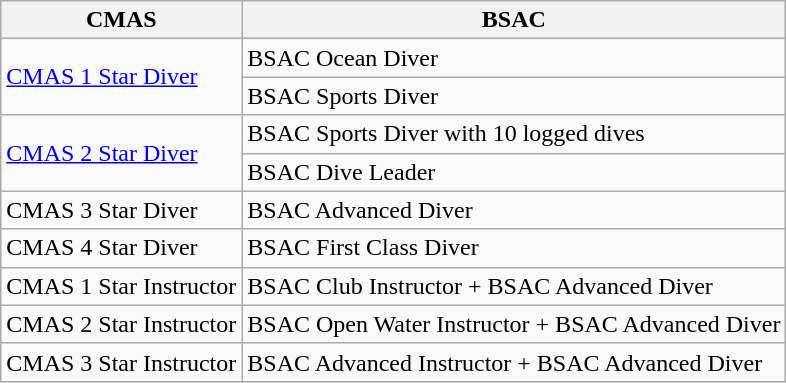<table class="wikitable">
<tr>
<th>CMAS</th>
<th>BSAC</th>
</tr>
<tr>
<td rowspan=2><a href='#'>CMAS 1 Star Diver</a></td>
<td>BSAC Ocean Diver</td>
</tr>
<tr>
<td>BSAC Sports Diver</td>
</tr>
<tr>
<td rowspan=2><a href='#'>CMAS 2 Star Diver</a></td>
<td>BSAC Sports Diver with 10 logged dives</td>
</tr>
<tr>
<td>BSAC Dive Leader</td>
</tr>
<tr>
<td>CMAS 3 Star Diver</td>
<td>BSAC Advanced Diver</td>
</tr>
<tr>
<td>CMAS 4 Star Diver</td>
<td>BSAC First Class Diver</td>
</tr>
<tr>
<td>CMAS 1 Star Instructor</td>
<td>BSAC Club Instructor + BSAC Advanced Diver</td>
</tr>
<tr>
<td>CMAS 2 Star Instructor</td>
<td>BSAC Open Water Instructor + BSAC Advanced Diver</td>
</tr>
<tr>
<td>CMAS 3 Star Instructor</td>
<td>BSAC Advanced Instructor + BSAC Advanced Diver</td>
</tr>
</table>
